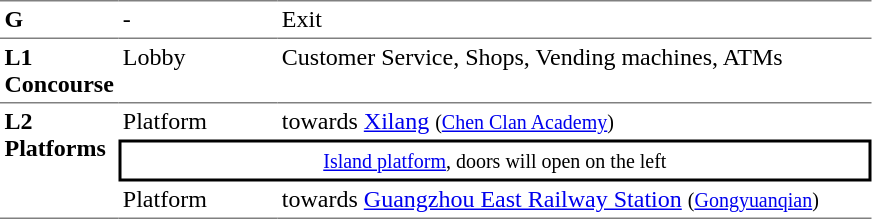<table table border=0 cellspacing=0 cellpadding=3>
<tr>
<td style="border-top:solid 1px gray;" width=50 valign=top><strong>G</strong></td>
<td style="border-top:solid 1px gray;" width=100 valign=top>-</td>
<td style="border-top:solid 1px gray;" width=390 valign=top>Exit</td>
</tr>
<tr>
<td style="border-bottom:solid 1px gray; border-top:solid 1px gray;" valign=top width=50><strong>L1<br>Concourse</strong></td>
<td style="border-bottom:solid 1px gray; border-top:solid 1px gray;" valign=top width=100>Lobby</td>
<td style="border-bottom:solid 1px gray; border-top:solid 1px gray;" valign=top width=390>Customer Service, Shops, Vending machines, ATMs</td>
</tr>
<tr>
<td style="border-bottom:solid 1px gray;" rowspan=3 valign=top><strong>L2<br>Platforms</strong></td>
<td>Platform </td>
<td>  towards <a href='#'>Xilang</a> <small>(<a href='#'>Chen Clan Academy</a>)</small></td>
</tr>
<tr>
<td style="border-right:solid 2px black;border-left:solid 2px black;border-top:solid 2px black;border-bottom:solid 2px black;text-align:center;" colspan=2><small><a href='#'>Island platform</a>, doors will open on the left</small></td>
</tr>
<tr>
<td style="border-bottom:solid 1px gray;">Platform </td>
<td style="border-bottom:solid 1px gray;"><span></span>  towards <a href='#'>Guangzhou East Railway Station</a> <small>(<a href='#'>Gongyuanqian</a>)</small> </td>
</tr>
</table>
